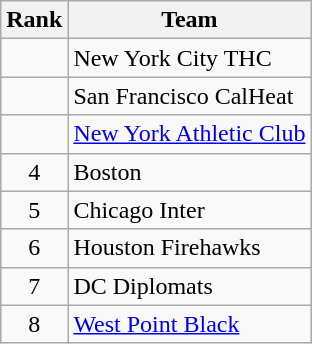<table class="wikitable">
<tr>
<th>Rank</th>
<th>Team</th>
</tr>
<tr>
<td align=center></td>
<td align="left">New York City THC</td>
</tr>
<tr>
<td align=center></td>
<td align="left">San Francisco CalHeat</td>
</tr>
<tr>
<td align=center></td>
<td align="left"><a href='#'>New York Athletic Club</a></td>
</tr>
<tr>
<td align=center>4</td>
<td align="left">Boston</td>
</tr>
<tr>
<td align=center>5</td>
<td align="left">Chicago Inter</td>
</tr>
<tr>
<td align=center>6</td>
<td align="left">Houston Firehawks</td>
</tr>
<tr>
<td align=center>7</td>
<td align="left">DC Diplomats</td>
</tr>
<tr>
<td align=center>8</td>
<td align="left"><a href='#'>West Point Black</a></td>
</tr>
</table>
